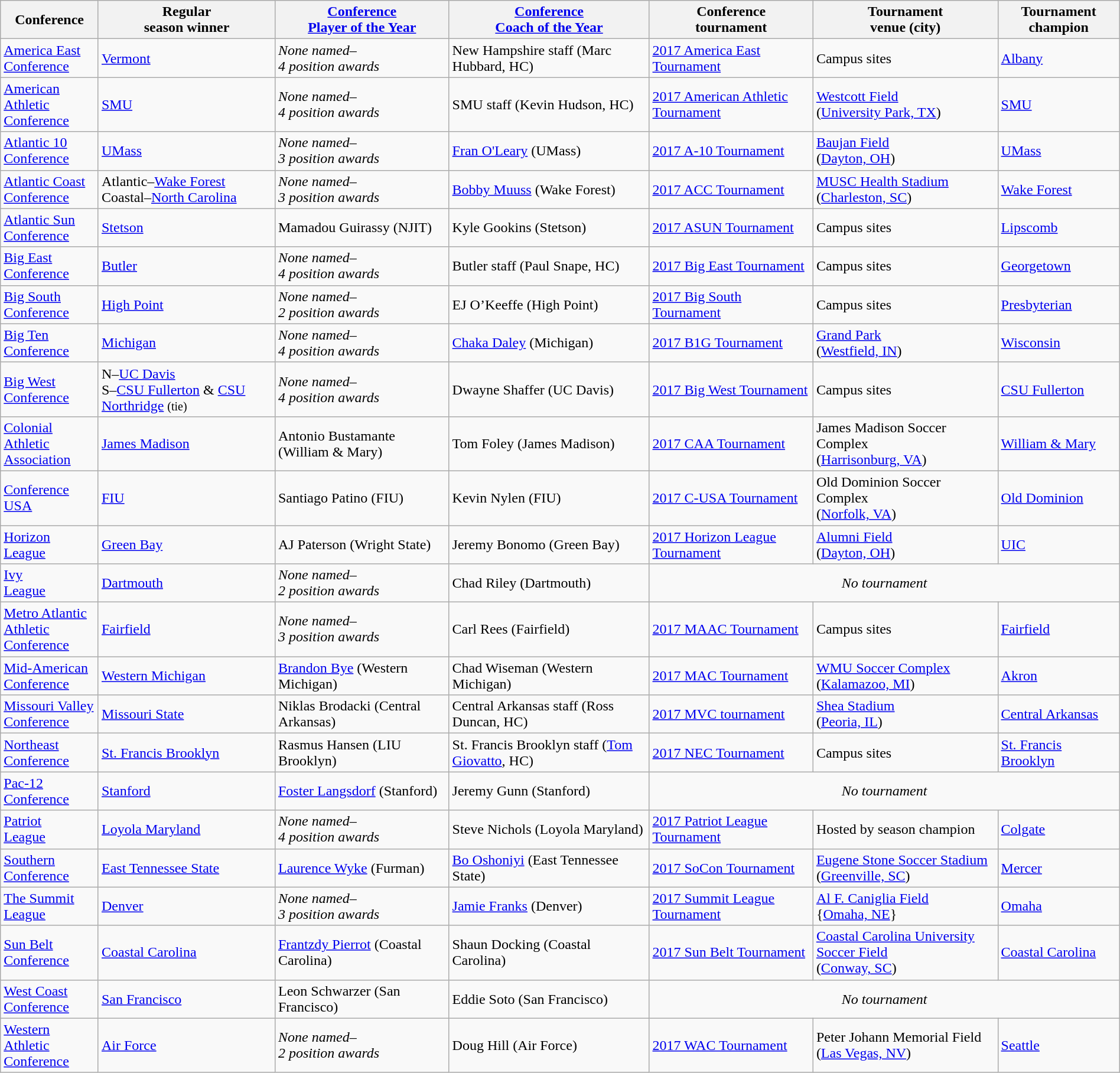<table class="wikitable" style="font-size:100%; width:100%">
<tr>
<th>Conference</th>
<th>Regular<br>season winner</th>
<th><a href='#'>Conference<br>Player of the Year</a></th>
<th><a href='#'>Conference<br>Coach of the Year</a></th>
<th>Conference<br>tournament</th>
<th>Tournament<br>venue (city)</th>
<th>Tournament champion</th>
</tr>
<tr>
<td><a href='#'>America East<br>Conference</a></td>
<td><a href='#'>Vermont</a></td>
<td><em>None named–<br>4 position awards</em></td>
<td>New Hampshire staff (Marc Hubbard, HC)</td>
<td><a href='#'>2017 America East Tournament</a></td>
<td>Campus sites</td>
<td><a href='#'>Albany</a></td>
</tr>
<tr>
<td><a href='#'>American Athletic<br>Conference</a></td>
<td><a href='#'>SMU</a></td>
<td><em>None named–<br>4 position awards</em></td>
<td>SMU  staff (Kevin Hudson, HC)</td>
<td><a href='#'>2017 American Athletic Tournament</a></td>
<td><a href='#'>Westcott Field</a><br>(<a href='#'>University Park, TX</a>)</td>
<td><a href='#'>SMU</a></td>
</tr>
<tr>
<td><a href='#'>Atlantic 10<br>Conference</a></td>
<td><a href='#'>UMass</a></td>
<td><em>None named–<br>3 position awards</em></td>
<td><a href='#'>Fran O'Leary</a> (UMass)</td>
<td><a href='#'>2017 A-10 Tournament</a></td>
<td><a href='#'>Baujan Field</a><br>(<a href='#'>Dayton, OH</a>)</td>
<td><a href='#'>UMass</a></td>
</tr>
<tr>
<td><a href='#'>Atlantic Coast<br>Conference</a></td>
<td>Atlantic–<a href='#'>Wake Forest</a><br>Coastal–<a href='#'>North Carolina</a></td>
<td><em>None named–<br>3 position awards</em></td>
<td><a href='#'>Bobby Muuss</a> (Wake Forest)</td>
<td><a href='#'>2017 ACC Tournament</a></td>
<td><a href='#'>MUSC Health Stadium</a><br>(<a href='#'>Charleston, SC</a>)</td>
<td><a href='#'>Wake Forest</a></td>
</tr>
<tr>
<td><a href='#'>Atlantic Sun<br>Conference</a></td>
<td><a href='#'>Stetson</a></td>
<td>Mamadou Guirassy (NJIT)</td>
<td>Kyle Gookins (Stetson)</td>
<td><a href='#'>2017 ASUN Tournament</a></td>
<td>Campus sites</td>
<td><a href='#'>Lipscomb</a></td>
</tr>
<tr>
<td><a href='#'>Big East<br>Conference</a></td>
<td><a href='#'>Butler</a></td>
<td><em>None named–<br>4 position awards</em></td>
<td>Butler staff (Paul Snape, HC)</td>
<td><a href='#'>2017 Big East Tournament</a></td>
<td>Campus sites</td>
<td><a href='#'>Georgetown</a></td>
</tr>
<tr>
<td><a href='#'>Big South<br>Conference</a></td>
<td><a href='#'>High Point</a></td>
<td><em>None named–<br>2 position awards</em></td>
<td>EJ O’Keeffe (High Point)</td>
<td><a href='#'>2017 Big South Tournament</a></td>
<td>Campus sites</td>
<td><a href='#'>Presbyterian</a></td>
</tr>
<tr>
<td><a href='#'>Big Ten<br>Conference</a></td>
<td><a href='#'>Michigan</a></td>
<td><em>None named–<br>4 position awards</em></td>
<td><a href='#'>Chaka Daley</a> (Michigan)</td>
<td><a href='#'>2017 B1G Tournament</a></td>
<td><a href='#'>Grand Park</a><br>(<a href='#'>Westfield, IN</a>)</td>
<td><a href='#'>Wisconsin</a></td>
</tr>
<tr>
<td><a href='#'>Big West<br>Conference</a></td>
<td>N–<a href='#'>UC Davis</a><br>S–<a href='#'>CSU Fullerton</a> & <a href='#'>CSU Northridge</a> <small>(tie)</small></td>
<td><em>None named–<br>4 position awards</em></td>
<td>Dwayne Shaffer (UC Davis)</td>
<td><a href='#'>2017 Big West Tournament</a></td>
<td>Campus sites</td>
<td><a href='#'>CSU Fullerton</a></td>
</tr>
<tr>
<td><a href='#'>Colonial Athletic<br>Association</a></td>
<td><a href='#'>James Madison</a></td>
<td>Antonio Bustamante (William & Mary)</td>
<td>Tom Foley (James Madison)</td>
<td><a href='#'>2017 CAA Tournament</a></td>
<td>James Madison Soccer Complex<br>(<a href='#'>Harrisonburg, VA</a>)</td>
<td><a href='#'>William & Mary</a></td>
</tr>
<tr>
<td><a href='#'>Conference<br>USA</a></td>
<td><a href='#'>FIU</a></td>
<td>Santiago Patino (FIU)</td>
<td>Kevin Nylen (FIU)</td>
<td><a href='#'>2017 C-USA Tournament</a></td>
<td>Old Dominion Soccer Complex<br>(<a href='#'>Norfolk, VA</a>)</td>
<td><a href='#'>Old Dominion</a></td>
</tr>
<tr>
<td><a href='#'>Horizon<br>League</a></td>
<td><a href='#'>Green Bay</a></td>
<td>AJ Paterson (Wright State)</td>
<td>Jeremy Bonomo (Green Bay)</td>
<td><a href='#'>2017 Horizon League Tournament</a></td>
<td><a href='#'>Alumni Field</a><br>(<a href='#'>Dayton, OH</a>)</td>
<td><a href='#'>UIC</a></td>
</tr>
<tr>
<td><a href='#'>Ivy<br>League</a></td>
<td><a href='#'>Dartmouth</a></td>
<td><em>None named–<br>2 position awards</em></td>
<td>Chad Riley (Dartmouth)</td>
<td colspan="3" align=center><em>No tournament</em></td>
</tr>
<tr>
<td><a href='#'>Metro Atlantic<br>Athletic<br>Conference</a></td>
<td><a href='#'>Fairfield</a></td>
<td><em>None named–<br>3 position awards</em></td>
<td>Carl Rees (Fairfield)</td>
<td><a href='#'>2017 MAAC Tournament</a></td>
<td>Campus sites</td>
<td><a href='#'>Fairfield</a></td>
</tr>
<tr>
<td><a href='#'>Mid-American<br>Conference</a></td>
<td><a href='#'>Western Michigan</a></td>
<td><a href='#'>Brandon Bye</a> (Western Michigan)</td>
<td>Chad Wiseman (Western Michigan)</td>
<td><a href='#'>2017 MAC Tournament</a></td>
<td><a href='#'>WMU Soccer Complex</a><br>(<a href='#'>Kalamazoo, MI</a>)</td>
<td><a href='#'>Akron</a></td>
</tr>
<tr>
<td><a href='#'>Missouri Valley<br>Conference</a></td>
<td><a href='#'>Missouri State</a></td>
<td>Niklas Brodacki (Central Arkansas)</td>
<td>Central Arkansas staff (Ross Duncan, HC)</td>
<td><a href='#'>2017 MVC tournament</a></td>
<td><a href='#'>Shea Stadium</a><br>(<a href='#'>Peoria, IL</a>)</td>
<td><a href='#'>Central Arkansas</a></td>
</tr>
<tr>
<td><a href='#'>Northeast<br>Conference</a></td>
<td><a href='#'>St. Francis Brooklyn</a></td>
<td>Rasmus Hansen (LIU Brooklyn)</td>
<td>St. Francis Brooklyn staff (<a href='#'>Tom Giovatto</a>, HC)</td>
<td><a href='#'>2017 NEC Tournament</a></td>
<td>Campus sites</td>
<td><a href='#'>St. Francis Brooklyn</a></td>
</tr>
<tr>
<td><a href='#'>Pac-12<br>Conference</a></td>
<td><a href='#'>Stanford</a></td>
<td><a href='#'>Foster Langsdorf</a> (Stanford)</td>
<td>Jeremy Gunn (Stanford)</td>
<td colspan="3" align=center><em>No tournament</em></td>
</tr>
<tr>
<td><a href='#'>Patriot<br>League</a></td>
<td><a href='#'>Loyola Maryland</a></td>
<td><em>None named–<br>4 position awards</em></td>
<td>Steve Nichols (Loyola Maryland)</td>
<td><a href='#'>2017 Patriot League Tournament</a></td>
<td>Hosted by season champion</td>
<td><a href='#'>Colgate</a></td>
</tr>
<tr>
<td><a href='#'>Southern<br>Conference</a></td>
<td><a href='#'>East Tennessee State</a></td>
<td><a href='#'>Laurence Wyke</a> (Furman)</td>
<td><a href='#'>Bo Oshoniyi</a> (East Tennessee State)</td>
<td><a href='#'>2017 SoCon Tournament</a></td>
<td><a href='#'>Eugene Stone Soccer Stadium</a><br>(<a href='#'>Greenville, SC</a>)</td>
<td><a href='#'>Mercer</a></td>
</tr>
<tr>
<td><a href='#'>The Summit<br>League</a></td>
<td><a href='#'>Denver</a></td>
<td><em>None named–<br>3 position awards</em></td>
<td><a href='#'>Jamie Franks</a> (Denver)</td>
<td><a href='#'>2017 Summit League Tournament</a></td>
<td><a href='#'>Al F. Caniglia Field</a><br>{<a href='#'>Omaha, NE</a>}</td>
<td><a href='#'>Omaha</a></td>
</tr>
<tr>
<td><a href='#'>Sun Belt <br>Conference</a></td>
<td><a href='#'>Coastal Carolina</a></td>
<td><a href='#'>Frantzdy Pierrot</a> (Coastal Carolina)</td>
<td>Shaun Docking (Coastal Carolina)</td>
<td><a href='#'>2017 Sun Belt Tournament</a></td>
<td><a href='#'>Coastal Carolina University Soccer Field</a><br>(<a href='#'>Conway, SC</a>)</td>
<td><a href='#'>Coastal Carolina</a></td>
</tr>
<tr>
<td><a href='#'>West Coast<br>Conference</a></td>
<td><a href='#'>San Francisco</a></td>
<td>Leon Schwarzer (San Francisco)</td>
<td>Eddie Soto (San Francisco)</td>
<td colspan="3" align=center><em>No tournament</em></td>
</tr>
<tr>
<td><a href='#'>Western Athletic<br>Conference</a></td>
<td><a href='#'>Air Force</a></td>
<td><em>None named–<br>2 position awards</em></td>
<td>Doug Hill (Air Force)</td>
<td><a href='#'>2017 WAC Tournament</a></td>
<td>Peter Johann Memorial Field<br>(<a href='#'>Las Vegas, NV</a>)</td>
<td><a href='#'>Seattle</a></td>
</tr>
</table>
